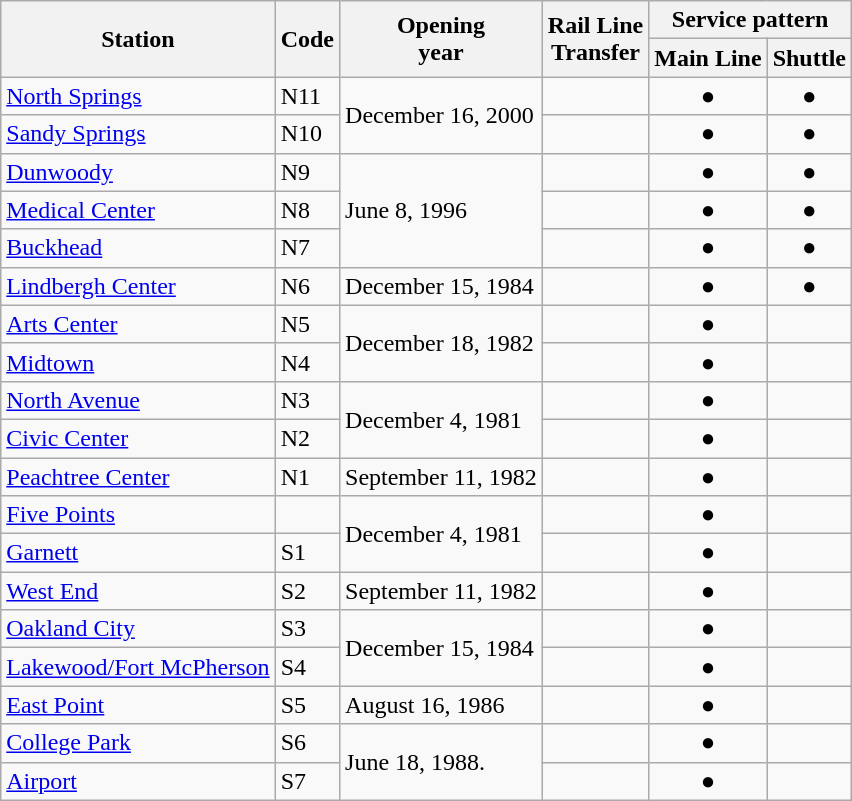<table class=wikitable>
<tr>
<th rowspan=2>Station</th>
<th rowspan=2>Code</th>
<th rowspan=2>Opening<br>year</th>
<th rowspan=2>Rail Line<br>Transfer</th>
<th colspan=2>Service pattern</th>
</tr>
<tr>
<th>Main Line<br></th>
<th>Shuttle<br></th>
</tr>
<tr>
<td><a href='#'>North Springs</a></td>
<td>N11</td>
<td rowspan="2">December 16, 2000</td>
<td></td>
<td align=center>●</td>
<td align=center>●</td>
</tr>
<tr>
<td><a href='#'>Sandy Springs</a></td>
<td>N10</td>
<td></td>
<td align=center>●</td>
<td align=center>●</td>
</tr>
<tr>
<td><a href='#'>Dunwoody</a></td>
<td>N9</td>
<td rowspan="3">June 8, 1996</td>
<td></td>
<td align=center>●</td>
<td align=center>●</td>
</tr>
<tr>
<td><a href='#'>Medical Center</a></td>
<td>N8</td>
<td></td>
<td align=center>●</td>
<td align=center>●</td>
</tr>
<tr>
<td><a href='#'>Buckhead</a></td>
<td>N7</td>
<td></td>
<td align=center>●</td>
<td align=center>●</td>
</tr>
<tr>
<td><a href='#'>Lindbergh Center</a></td>
<td>N6</td>
<td>December 15, 1984</td>
<td></td>
<td align=center>●</td>
<td align=center>●</td>
</tr>
<tr>
<td><a href='#'>Arts Center</a></td>
<td>N5</td>
<td rowspan="2">December 18, 1982</td>
<td></td>
<td align=center>●</td>
<td></td>
</tr>
<tr>
<td><a href='#'>Midtown</a></td>
<td>N4</td>
<td></td>
<td align=center>●</td>
<td></td>
</tr>
<tr>
<td><a href='#'>North Avenue</a></td>
<td>N3</td>
<td rowspan="2">December 4, 1981</td>
<td></td>
<td align=center>●</td>
<td></td>
</tr>
<tr>
<td><a href='#'>Civic Center</a>  </td>
<td>N2</td>
<td></td>
<td align=center>●</td>
<td></td>
</tr>
<tr>
<td><a href='#'>Peachtree Center</a></td>
<td>N1</td>
<td>September 11, 1982</td>
<td></td>
<td align=center>●</td>
<td></td>
</tr>
<tr>
<td><a href='#'>Five Points</a></td>
<td></td>
<td rowspan="2">December 4, 1981</td>
<td></td>
<td align=center>●</td>
<td></td>
</tr>
<tr>
<td><a href='#'>Garnett</a></td>
<td>S1</td>
<td></td>
<td align=center>●</td>
<td></td>
</tr>
<tr>
<td><a href='#'>West End</a></td>
<td>S2</td>
<td>September 11, 1982</td>
<td></td>
<td align=center>●</td>
<td></td>
</tr>
<tr>
<td><a href='#'>Oakland City</a></td>
<td>S3</td>
<td rowspan="2">December 15, 1984</td>
<td></td>
<td align=center>●</td>
<td></td>
</tr>
<tr>
<td><a href='#'>Lakewood/Fort McPherson</a></td>
<td>S4</td>
<td></td>
<td align=center>●</td>
<td></td>
</tr>
<tr>
<td><a href='#'>East Point</a></td>
<td>S5</td>
<td>August 16, 1986</td>
<td></td>
<td align=center>●</td>
<td></td>
</tr>
<tr>
<td><a href='#'>College Park</a></td>
<td>S6</td>
<td rowspan="2">June 18, 1988.</td>
<td></td>
<td align=center>●</td>
<td></td>
</tr>
<tr>
<td><a href='#'>Airport</a></td>
<td>S7</td>
<td></td>
<td align=center>●</td>
<td></td>
</tr>
</table>
